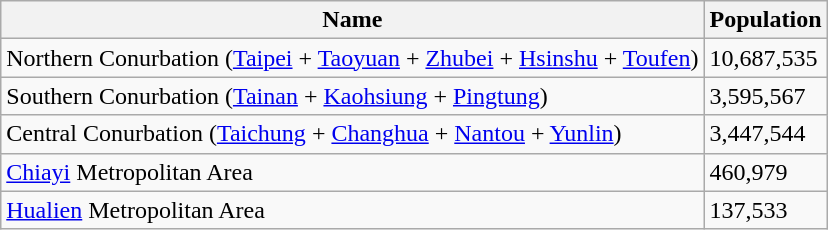<table class="wikitable sortable">
<tr>
<th>Name</th>
<th>Population</th>
</tr>
<tr>
<td>Northern Conurbation (<a href='#'>Taipei</a> + <a href='#'>Taoyuan</a> + <a href='#'>Zhubei</a> + <a href='#'>Hsinshu</a> + <a href='#'>Toufen</a>)</td>
<td>10,687,535</td>
</tr>
<tr>
<td>Southern Conurbation (<a href='#'>Tainan</a> + <a href='#'>Kaohsiung</a> + <a href='#'>Pingtung</a>)</td>
<td>3,595,567</td>
</tr>
<tr>
<td>Central Conurbation (<a href='#'>Taichung</a> + <a href='#'>Changhua</a> + <a href='#'>Nantou</a> + <a href='#'>Yunlin</a>)</td>
<td>3,447,544</td>
</tr>
<tr>
<td><a href='#'>Chiayi</a> Metropolitan Area</td>
<td>460,979</td>
</tr>
<tr>
<td><a href='#'>Hualien</a> Metropolitan Area</td>
<td>137,533</td>
</tr>
</table>
